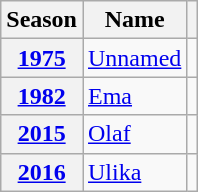<table class="wikitable plainrowheaders">
<tr>
<th scope="col">Season</th>
<th scope="col">Name</th>
<th scope="col"></th>
</tr>
<tr>
<th scope="row"><a href='#'>1975</a></th>
<td><a href='#'>Unnamed</a></td>
<td></td>
</tr>
<tr>
<th scope="row"><a href='#'>1982</a></th>
<td><a href='#'>Ema</a></td>
<td></td>
</tr>
<tr>
<th scope="row"><a href='#'>2015</a></th>
<td><a href='#'>Olaf</a></td>
<td></td>
</tr>
<tr>
<th scope="row"><a href='#'>2016</a></th>
<td><a href='#'>Ulika</a></td>
<td></td>
</tr>
</table>
